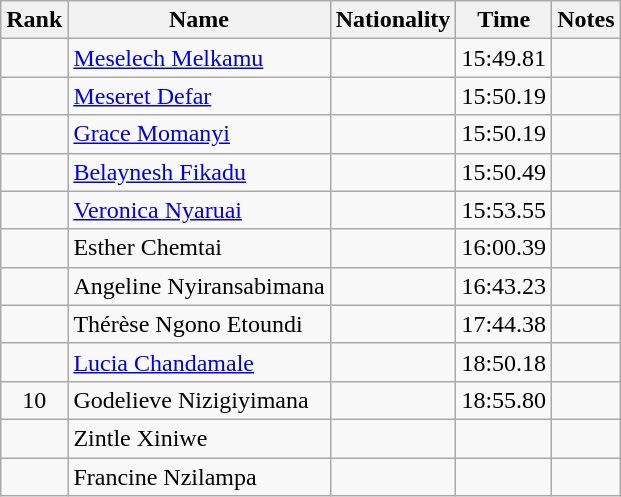<table class="wikitable sortable" style="text-align:center">
<tr>
<th>Rank</th>
<th>Name</th>
<th>Nationality</th>
<th>Time</th>
<th>Notes</th>
</tr>
<tr>
<td></td>
<td align=left><a href='#'>Meselech Melkamu</a></td>
<td align=left></td>
<td>15:49.81</td>
<td></td>
</tr>
<tr>
<td></td>
<td align=left><a href='#'>Meseret Defar</a></td>
<td align=left></td>
<td>15:50.19</td>
<td></td>
</tr>
<tr>
<td></td>
<td align=left><a href='#'>Grace Momanyi</a></td>
<td align=left></td>
<td>15:50.19</td>
<td></td>
</tr>
<tr>
<td></td>
<td align=left><a href='#'>Belaynesh Fikadu</a></td>
<td align=left></td>
<td>15:50.49</td>
<td></td>
</tr>
<tr>
<td></td>
<td align=left><a href='#'>Veronica Nyaruai</a></td>
<td align=left></td>
<td>15:53.55</td>
<td></td>
</tr>
<tr>
<td></td>
<td align=left>Esther Chemtai</td>
<td align=left></td>
<td>16:00.39</td>
<td></td>
</tr>
<tr>
<td></td>
<td align=left>Angeline Nyiransabimana</td>
<td align=left></td>
<td>16:43.23</td>
<td></td>
</tr>
<tr>
<td></td>
<td align=left>Thérèse Ngono Etoundi</td>
<td align=left></td>
<td>17:44.38</td>
<td></td>
</tr>
<tr>
<td></td>
<td align=left><a href='#'>Lucia Chandamale</a></td>
<td align=left></td>
<td>18:50.18</td>
<td></td>
</tr>
<tr>
<td>10</td>
<td align=left>Godelieve Nizigiyimana</td>
<td align=left></td>
<td>18:55.80</td>
<td></td>
</tr>
<tr>
<td></td>
<td align=left>Zintle Xiniwe</td>
<td align=left></td>
<td></td>
<td></td>
</tr>
<tr>
<td></td>
<td align=left>Francine Nzilampa</td>
<td align=left></td>
<td></td>
<td></td>
</tr>
</table>
